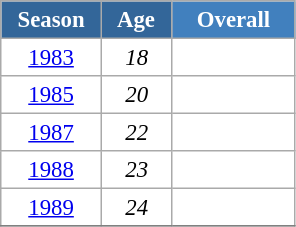<table class="wikitable" style="font-size:95%; text-align:center; border:grey solid 1px; border-collapse:collapse; background:#ffffff;">
<tr>
<th style="background-color:#369; color:white; width:60px;"> Season </th>
<th style="background-color:#369; color:white; width:40px;"> Age </th>
<th style="background-color:#4180be; color:white; width:75px;">Overall</th>
</tr>
<tr>
<td><a href='#'>1983</a></td>
<td><em>18</em></td>
<td></td>
</tr>
<tr>
<td><a href='#'>1985</a></td>
<td><em>20</em></td>
<td></td>
</tr>
<tr>
<td><a href='#'>1987</a></td>
<td><em>22</em></td>
<td></td>
</tr>
<tr>
<td><a href='#'>1988</a></td>
<td><em>23</em></td>
<td></td>
</tr>
<tr>
<td><a href='#'>1989</a></td>
<td><em>24</em></td>
<td></td>
</tr>
<tr>
</tr>
</table>
